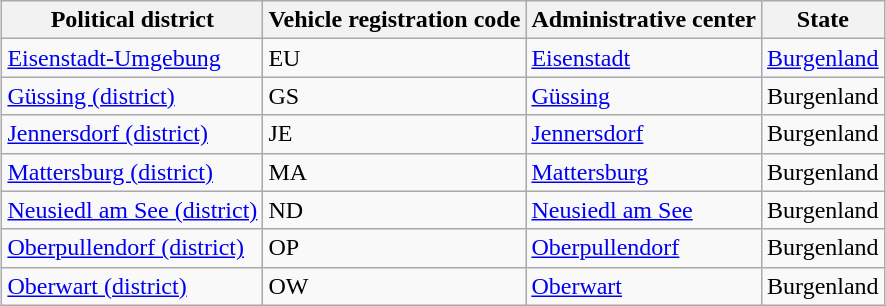<table class="wikitable sortable" style="margin:1em auto;">
<tr>
<th>Political district</th>
<th>Vehicle registration code</th>
<th>Administrative center</th>
<th>State</th>
</tr>
<tr>
<td><a href='#'>Eisenstadt-Umgebung</a></td>
<td>EU</td>
<td><a href='#'>Eisenstadt</a></td>
<td><a href='#'>Burgenland</a></td>
</tr>
<tr>
<td><a href='#'>Güssing (district)</a></td>
<td>GS</td>
<td><a href='#'>Güssing</a></td>
<td>Burgenland</td>
</tr>
<tr>
<td><a href='#'>Jennersdorf (district)</a></td>
<td>JE</td>
<td><a href='#'>Jennersdorf</a></td>
<td>Burgenland</td>
</tr>
<tr>
<td><a href='#'>Mattersburg (district)</a></td>
<td>MA</td>
<td><a href='#'>Mattersburg</a></td>
<td>Burgenland</td>
</tr>
<tr>
<td><a href='#'>Neusiedl am See (district)</a></td>
<td>ND</td>
<td><a href='#'>Neusiedl am See</a></td>
<td>Burgenland</td>
</tr>
<tr>
<td><a href='#'>Oberpullendorf (district)</a></td>
<td>OP</td>
<td><a href='#'>Oberpullendorf</a></td>
<td>Burgenland</td>
</tr>
<tr>
<td><a href='#'>Oberwart (district)</a></td>
<td>OW</td>
<td><a href='#'>Oberwart</a></td>
<td>Burgenland</td>
</tr>
</table>
